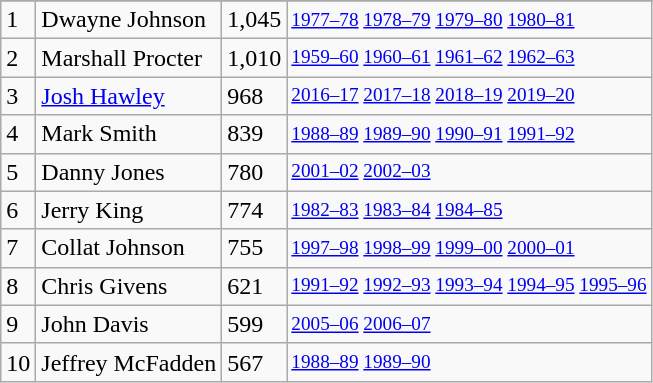<table class="wikitable">
<tr>
</tr>
<tr>
<td>1</td>
<td>Dwayne Johnson</td>
<td>1,045</td>
<td style="font-size:80%;"><a href='#'>1977–78</a> <a href='#'>1978–79</a> <a href='#'>1979–80</a> <a href='#'>1980–81</a></td>
</tr>
<tr>
<td>2</td>
<td>Marshall Procter</td>
<td>1,010</td>
<td style="font-size:80%;"><a href='#'>1959–60</a> <a href='#'>1960–61</a> <a href='#'>1961–62</a> <a href='#'>1962–63</a></td>
</tr>
<tr>
<td>3</td>
<td><a href='#'>Josh Hawley</a></td>
<td>968</td>
<td style="font-size:80%;"><a href='#'>2016–17</a> <a href='#'>2017–18</a> <a href='#'>2018–19</a> <a href='#'>2019–20</a></td>
</tr>
<tr>
<td>4</td>
<td>Mark Smith</td>
<td>839</td>
<td style="font-size:80%;"><a href='#'>1988–89</a> <a href='#'>1989–90</a> <a href='#'>1990–91</a> <a href='#'>1991–92</a></td>
</tr>
<tr>
<td>5</td>
<td>Danny Jones</td>
<td>780</td>
<td style="font-size:80%;"><a href='#'>2001–02</a> <a href='#'>2002–03</a></td>
</tr>
<tr>
<td>6</td>
<td>Jerry King</td>
<td>774</td>
<td style="font-size:80%;"><a href='#'>1982–83</a> <a href='#'>1983–84</a> <a href='#'>1984–85</a></td>
</tr>
<tr>
<td>7</td>
<td>Collat Johnson</td>
<td>755</td>
<td style="font-size:80%;"><a href='#'>1997–98</a> <a href='#'>1998–99</a> <a href='#'>1999–00</a> <a href='#'>2000–01</a></td>
</tr>
<tr>
<td>8</td>
<td>Chris Givens</td>
<td>621</td>
<td style="font-size:80%;"><a href='#'>1991–92</a> <a href='#'>1992–93</a> <a href='#'>1993–94</a> <a href='#'>1994–95</a> <a href='#'>1995–96</a></td>
</tr>
<tr>
<td>9</td>
<td>John Davis</td>
<td>599</td>
<td style="font-size:80%;"><a href='#'>2005–06</a> <a href='#'>2006–07</a></td>
</tr>
<tr>
<td>10</td>
<td>Jeffrey McFadden</td>
<td>567</td>
<td style="font-size:80%;"><a href='#'>1988–89</a> <a href='#'>1989–90</a></td>
</tr>
</table>
